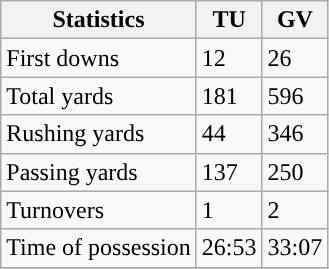<table class="wikitable" style="float: left;">
<tr>
<th>Statistics</th>
<th>TU</th>
<th>GV</th>
</tr>
<tr>
<td>First downs</td>
<td>12</td>
<td>26</td>
</tr>
<tr>
<td>Total yards</td>
<td>181</td>
<td>596</td>
</tr>
<tr>
<td>Rushing yards</td>
<td>44</td>
<td>346</td>
</tr>
<tr>
<td>Passing yards</td>
<td>137</td>
<td>250</td>
</tr>
<tr>
<td>Turnovers</td>
<td>1</td>
<td>2</td>
</tr>
<tr>
<td>Time of possession</td>
<td>26:53</td>
<td>33:07</td>
</tr>
<tr>
</tr>
</table>
